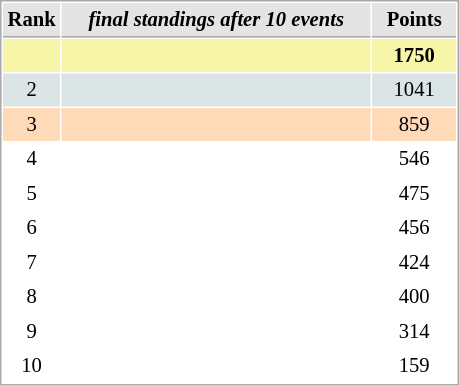<table cellspacing="1" cellpadding="3" style="border:1px solid #AAAAAA;font-size:86%">
<tr style="background-color: #E4E4E4;">
<th style="border-bottom:1px solid #AAAAAA; width: 10px;">Rank</th>
<th style="border-bottom:1px solid #AAAAAA; width: 200px;"><em>final standings after 10 events</em></th>
<th style="border-bottom:1px solid #AAAAAA; width: 50px;">Points</th>
</tr>
<tr style="background:#f7f6a8;">
<td align=center></td>
<td><strong></strong></td>
<td align=center><strong>1750</strong></td>
</tr>
<tr style="background:#dce5e5;">
<td align=center>2</td>
<td></td>
<td align=center>1041</td>
</tr>
<tr style="background:#ffdab9;">
<td align=center>3</td>
<td></td>
<td align=center>859</td>
</tr>
<tr>
<td align=center>4</td>
<td></td>
<td align=center>546</td>
</tr>
<tr>
<td align=center>5</td>
<td></td>
<td align=center>475</td>
</tr>
<tr>
<td align=center>6</td>
<td>  </td>
<td align=center>456</td>
</tr>
<tr>
<td align=center>7</td>
<td></td>
<td align=center>424</td>
</tr>
<tr>
<td align=center>8</td>
<td></td>
<td align=center>400</td>
</tr>
<tr>
<td align=center>9</td>
<td></td>
<td align=center>314</td>
</tr>
<tr>
<td align=center>10</td>
<td></td>
<td align=center>159</td>
</tr>
</table>
